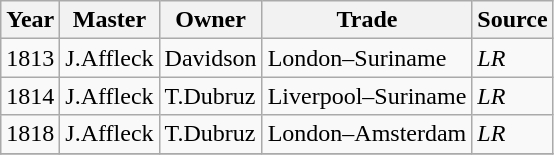<table class=" wikitable">
<tr>
<th>Year</th>
<th>Master</th>
<th>Owner</th>
<th>Trade</th>
<th>Source</th>
</tr>
<tr>
<td>1813</td>
<td>J.Affleck</td>
<td>Davidson</td>
<td>London–Suriname</td>
<td><em>LR</em></td>
</tr>
<tr>
<td>1814</td>
<td>J.Affleck</td>
<td>T.Dubruz</td>
<td>Liverpool–Suriname</td>
<td><em>LR</em></td>
</tr>
<tr>
<td>1818</td>
<td>J.Affleck</td>
<td>T.Dubruz</td>
<td>London–Amsterdam</td>
<td><em>LR</em></td>
</tr>
<tr>
</tr>
</table>
